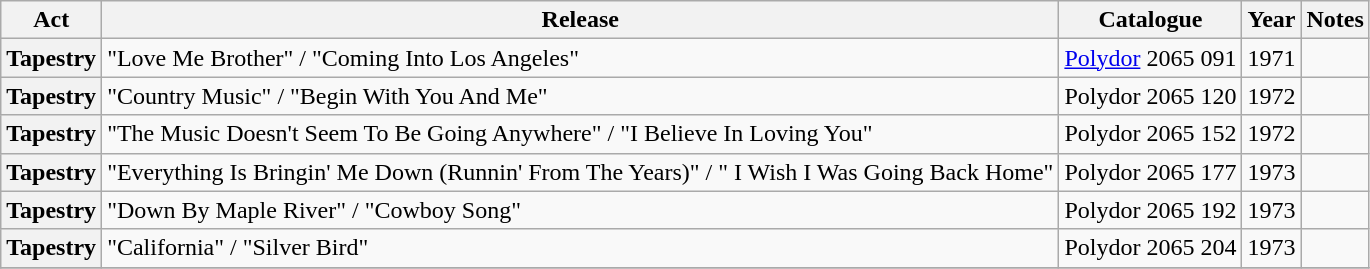<table class="wikitable plainrowheaders sortable">
<tr>
<th scope="col" class="unsortable">Act</th>
<th scope="col">Release</th>
<th scope="col">Catalogue</th>
<th scope="col">Year</th>
<th scope="col" class="unsortable">Notes</th>
</tr>
<tr>
<th scope="row">Tapestry</th>
<td>"Love Me Brother" / "Coming Into Los Angeles"</td>
<td><a href='#'>Polydor</a> 2065 091</td>
<td>1971</td>
<td></td>
</tr>
<tr>
<th scope="row">Tapestry</th>
<td>"Country Music" / "Begin With You And Me"</td>
<td>Polydor 2065 120</td>
<td>1972</td>
<td></td>
</tr>
<tr>
<th scope="row">Tapestry</th>
<td>"The Music Doesn't Seem To Be Going Anywhere" / "I Believe In Loving You"</td>
<td>Polydor 2065 152</td>
<td>1972</td>
<td></td>
</tr>
<tr>
<th scope="row">Tapestry</th>
<td>"Everything Is Bringin' Me Down (Runnin' From The Years)" / "	I Wish I Was Going Back Home"</td>
<td>Polydor 2065 177</td>
<td>1973</td>
<td></td>
</tr>
<tr>
<th scope="row">Tapestry</th>
<td>"Down By Maple River" / "Cowboy Song"</td>
<td>Polydor  2065 192</td>
<td>1973</td>
<td></td>
</tr>
<tr>
<th scope="row">Tapestry</th>
<td>"California" / "Silver Bird"</td>
<td>Polydor 2065 204</td>
<td>1973</td>
<td></td>
</tr>
<tr>
</tr>
</table>
